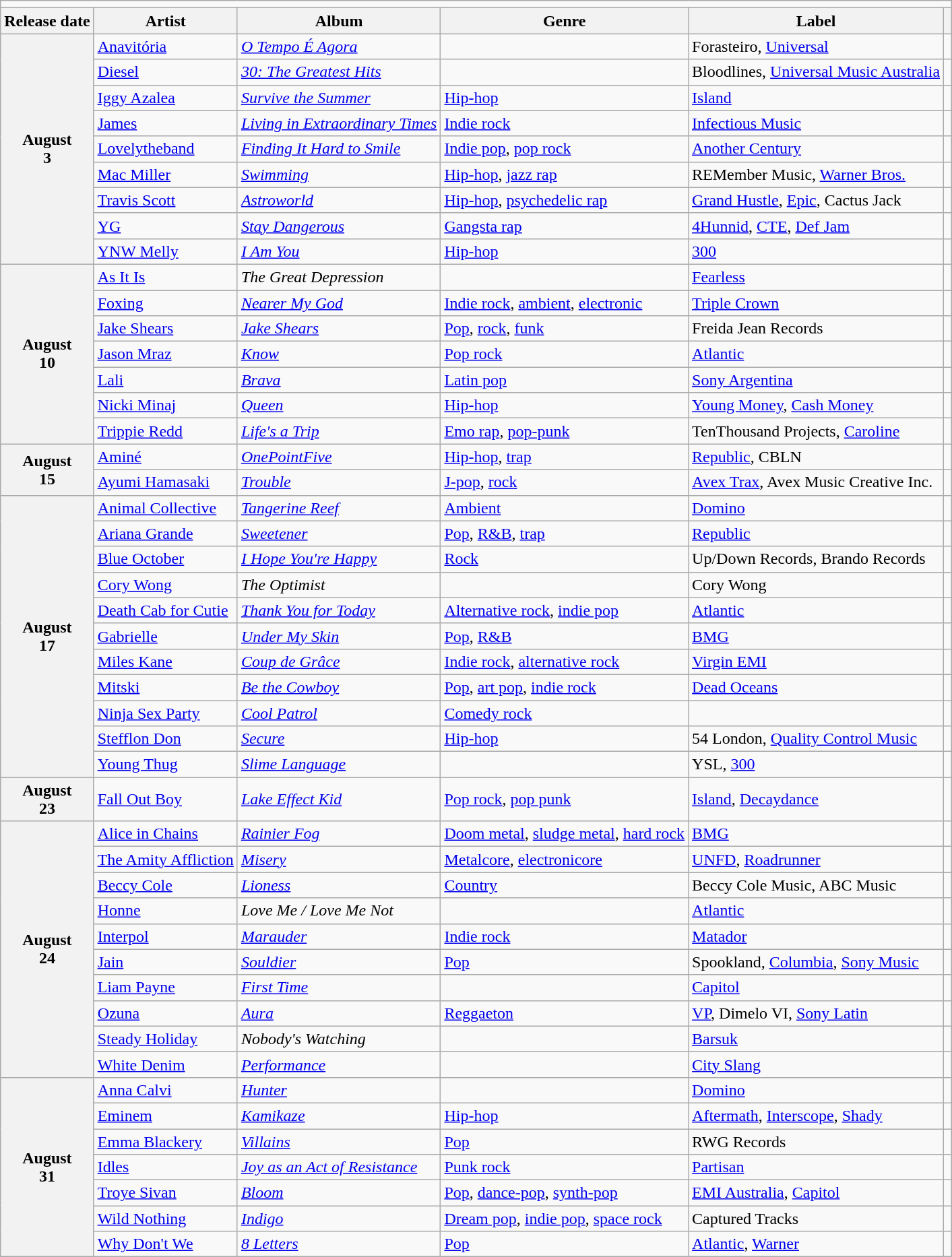<table class="wikitable plainrowheaders">
<tr>
<td colspan="6" style="text-align:center;"></td>
</tr>
<tr>
<th scope="col">Release date</th>
<th scope="col">Artist</th>
<th scope="col">Album</th>
<th scope="col">Genre</th>
<th scope="col">Label</th>
<th scope="col"></th>
</tr>
<tr>
<th scope="row" rowspan="9" style="text-align:center;">August<br>3</th>
<td><a href='#'>Anavitória</a></td>
<td><em><a href='#'>O Tempo É Agora</a></em></td>
<td></td>
<td>Forasteiro, <a href='#'>Universal</a></td>
<td></td>
</tr>
<tr>
<td><a href='#'>Diesel</a></td>
<td><em><a href='#'>30: The Greatest Hits</a></em></td>
<td></td>
<td>Bloodlines, <a href='#'>Universal Music Australia</a></td>
<td></td>
</tr>
<tr>
<td><a href='#'>Iggy Azalea</a></td>
<td><em><a href='#'>Survive the Summer</a></em></td>
<td><a href='#'>Hip-hop</a></td>
<td><a href='#'>Island</a></td>
<td></td>
</tr>
<tr>
<td><a href='#'>James</a></td>
<td><em><a href='#'>Living in Extraordinary Times</a></em></td>
<td><a href='#'>Indie rock</a></td>
<td><a href='#'>Infectious Music</a></td>
<td></td>
</tr>
<tr>
<td><a href='#'>Lovelytheband</a></td>
<td><em><a href='#'>Finding It Hard to Smile</a></em></td>
<td><a href='#'>Indie pop</a>, <a href='#'>pop rock</a></td>
<td><a href='#'>Another Century</a></td>
<td></td>
</tr>
<tr>
<td><a href='#'>Mac Miller</a></td>
<td><em><a href='#'>Swimming</a></em></td>
<td><a href='#'>Hip-hop</a>, <a href='#'>jazz rap</a></td>
<td>REMember Music, <a href='#'>Warner Bros.</a></td>
<td></td>
</tr>
<tr>
<td><a href='#'>Travis Scott</a></td>
<td><em><a href='#'>Astroworld</a></em></td>
<td><a href='#'>Hip-hop</a>, <a href='#'>psychedelic rap</a></td>
<td><a href='#'>Grand Hustle</a>, <a href='#'>Epic</a>, Cactus Jack</td>
<td></td>
</tr>
<tr>
<td><a href='#'>YG</a></td>
<td><em><a href='#'>Stay Dangerous</a></em></td>
<td><a href='#'>Gangsta rap</a></td>
<td><a href='#'>4Hunnid</a>, <a href='#'>CTE</a>, <a href='#'>Def Jam</a></td>
<td></td>
</tr>
<tr>
<td><a href='#'>YNW Melly</a></td>
<td><em><a href='#'>I Am You</a></em></td>
<td><a href='#'>Hip-hop</a></td>
<td><a href='#'>300</a></td>
<td></td>
</tr>
<tr>
<th scope="row" rowspan="7" style="text-align:center;">August<br>10</th>
<td><a href='#'>As It Is</a></td>
<td><em>The Great Depression</em></td>
<td></td>
<td><a href='#'>Fearless</a></td>
<td></td>
</tr>
<tr>
<td><a href='#'>Foxing</a></td>
<td><em><a href='#'>Nearer My God</a></em></td>
<td><a href='#'>Indie rock</a>, <a href='#'>ambient</a>, <a href='#'>electronic</a></td>
<td><a href='#'>Triple Crown</a></td>
<td></td>
</tr>
<tr>
<td><a href='#'>Jake Shears</a></td>
<td><em><a href='#'>Jake Shears</a></em></td>
<td><a href='#'>Pop</a>, <a href='#'>rock</a>, <a href='#'>funk</a></td>
<td>Freida Jean Records</td>
<td></td>
</tr>
<tr>
<td><a href='#'>Jason Mraz</a></td>
<td><em><a href='#'>Know</a></em></td>
<td><a href='#'>Pop rock</a></td>
<td><a href='#'>Atlantic</a></td>
<td></td>
</tr>
<tr>
<td><a href='#'>Lali</a></td>
<td><em><a href='#'>Brava</a></em></td>
<td><a href='#'>Latin pop</a></td>
<td><a href='#'>Sony Argentina</a></td>
<td></td>
</tr>
<tr>
<td><a href='#'>Nicki Minaj</a></td>
<td><em><a href='#'>Queen</a></em></td>
<td><a href='#'>Hip-hop</a></td>
<td><a href='#'>Young Money</a>, <a href='#'>Cash Money</a></td>
<td></td>
</tr>
<tr>
<td><a href='#'>Trippie Redd</a></td>
<td><em><a href='#'>Life's a Trip</a></em></td>
<td><a href='#'>Emo rap</a>, <a href='#'>pop-punk</a></td>
<td>TenThousand Projects, <a href='#'>Caroline</a></td>
<td></td>
</tr>
<tr>
<th scope="row" rowspan="2" style="text-align:center;">August<br>15</th>
<td><a href='#'>Aminé</a></td>
<td><em><a href='#'>OnePointFive</a></em></td>
<td><a href='#'>Hip-hop</a>, <a href='#'>trap</a></td>
<td><a href='#'>Republic</a>, CBLN</td>
<td></td>
</tr>
<tr>
<td><a href='#'>Ayumi Hamasaki</a></td>
<td><em><a href='#'>Trouble</a></em></td>
<td><a href='#'>J-pop</a>, <a href='#'>rock</a></td>
<td><a href='#'>Avex Trax</a>, Avex Music Creative Inc.</td>
<td></td>
</tr>
<tr>
<th scope="row" rowspan="11" style="text-align:center;">August<br>17</th>
<td><a href='#'>Animal Collective</a></td>
<td><em><a href='#'>Tangerine Reef</a></em></td>
<td><a href='#'>Ambient</a></td>
<td><a href='#'>Domino</a></td>
<td></td>
</tr>
<tr>
<td><a href='#'>Ariana Grande</a></td>
<td><em><a href='#'>Sweetener</a></em></td>
<td><a href='#'>Pop</a>, <a href='#'>R&B</a>, <a href='#'>trap</a></td>
<td><a href='#'>Republic</a></td>
<td></td>
</tr>
<tr>
<td><a href='#'>Blue October</a></td>
<td><em><a href='#'>I Hope You're Happy</a></em></td>
<td><a href='#'>Rock</a></td>
<td>Up/Down Records, Brando Records</td>
<td></td>
</tr>
<tr>
<td><a href='#'>Cory Wong</a></td>
<td><em>The Optimist</em></td>
<td></td>
<td>Cory Wong</td>
<td></td>
</tr>
<tr>
<td><a href='#'>Death Cab for Cutie</a></td>
<td><em><a href='#'>Thank You for Today</a></em></td>
<td><a href='#'>Alternative rock</a>, <a href='#'>indie pop</a></td>
<td><a href='#'>Atlantic</a></td>
<td></td>
</tr>
<tr>
<td><a href='#'>Gabrielle</a></td>
<td><em><a href='#'>Under My Skin</a></em></td>
<td><a href='#'>Pop</a>, <a href='#'>R&B</a></td>
<td><a href='#'>BMG</a></td>
<td></td>
</tr>
<tr>
<td><a href='#'>Miles Kane</a></td>
<td><em><a href='#'>Coup de Grâce</a></em></td>
<td><a href='#'>Indie rock</a>, <a href='#'>alternative rock</a></td>
<td><a href='#'>Virgin EMI</a></td>
<td></td>
</tr>
<tr>
<td><a href='#'>Mitski</a></td>
<td><em><a href='#'>Be the Cowboy</a></em></td>
<td><a href='#'>Pop</a>, <a href='#'>art pop</a>, <a href='#'>indie rock</a></td>
<td><a href='#'>Dead Oceans</a></td>
<td></td>
</tr>
<tr>
<td><a href='#'>Ninja Sex Party</a></td>
<td><em><a href='#'>Cool Patrol</a></em></td>
<td><a href='#'>Comedy rock</a></td>
<td></td>
<td></td>
</tr>
<tr>
<td><a href='#'>Stefflon Don</a></td>
<td><em><a href='#'>Secure</a></em></td>
<td><a href='#'>Hip-hop</a></td>
<td>54 London, <a href='#'>Quality Control Music</a></td>
<td></td>
</tr>
<tr>
<td><a href='#'>Young Thug</a></td>
<td><em><a href='#'>Slime Language</a></em></td>
<td></td>
<td>YSL, <a href='#'>300</a></td>
<td></td>
</tr>
<tr>
<th scope="row" style="text-align:center;">August <br>23</th>
<td><a href='#'>Fall Out Boy</a></td>
<td><em><a href='#'>Lake Effect Kid</a></em></td>
<td><a href='#'>Pop rock</a>, <a href='#'>pop punk</a></td>
<td><a href='#'>Island</a>, <a href='#'>Decaydance</a></td>
<td></td>
</tr>
<tr>
<th scope="row" rowspan="10" style="text-align:center;">August <br>24</th>
<td><a href='#'>Alice in Chains</a></td>
<td><em><a href='#'>Rainier Fog</a></em></td>
<td><a href='#'>Doom metal</a>, <a href='#'>sludge metal</a>, <a href='#'>hard rock</a></td>
<td><a href='#'>BMG</a></td>
<td></td>
</tr>
<tr>
<td><a href='#'>The Amity Affliction</a></td>
<td><em><a href='#'>Misery</a></em></td>
<td><a href='#'>Metalcore</a>, <a href='#'>electronicore</a></td>
<td><a href='#'>UNFD</a>, <a href='#'>Roadrunner</a></td>
<td></td>
</tr>
<tr>
<td><a href='#'>Beccy Cole</a></td>
<td><em><a href='#'>Lioness</a></em></td>
<td><a href='#'>Country</a></td>
<td>Beccy Cole Music, ABC Music</td>
<td></td>
</tr>
<tr>
<td><a href='#'>Honne</a></td>
<td><em>Love Me / Love Me Not</em></td>
<td></td>
<td><a href='#'>Atlantic</a></td>
<td></td>
</tr>
<tr>
<td><a href='#'>Interpol</a></td>
<td><em><a href='#'>Marauder</a></em></td>
<td><a href='#'>Indie rock</a></td>
<td><a href='#'>Matador</a></td>
<td></td>
</tr>
<tr>
<td><a href='#'>Jain</a></td>
<td><em><a href='#'>Souldier</a></em></td>
<td><a href='#'>Pop</a></td>
<td>Spookland, <a href='#'>Columbia</a>, <a href='#'>Sony Music</a></td>
<td></td>
</tr>
<tr>
<td><a href='#'>Liam Payne</a></td>
<td><em><a href='#'>First Time</a></em></td>
<td></td>
<td><a href='#'>Capitol</a></td>
<td></td>
</tr>
<tr>
<td><a href='#'>Ozuna</a></td>
<td><em><a href='#'>Aura</a></em></td>
<td><a href='#'>Reggaeton</a></td>
<td><a href='#'>VP</a>, Dimelo VI, <a href='#'>Sony Latin</a></td>
<td></td>
</tr>
<tr>
<td><a href='#'>Steady Holiday</a></td>
<td><em>Nobody's Watching</em></td>
<td></td>
<td><a href='#'>Barsuk</a></td>
<td></td>
</tr>
<tr>
<td><a href='#'>White Denim</a></td>
<td><em><a href='#'>Performance</a></em></td>
<td></td>
<td><a href='#'>City Slang</a></td>
<td></td>
</tr>
<tr>
<th scope="row" rowspan="7" style="text-align:center;">August<br>31</th>
<td><a href='#'>Anna Calvi</a></td>
<td><em><a href='#'>Hunter</a></em></td>
<td></td>
<td><a href='#'>Domino</a></td>
<td></td>
</tr>
<tr>
<td><a href='#'>Eminem</a></td>
<td><em><a href='#'>Kamikaze</a></em></td>
<td><a href='#'>Hip-hop</a></td>
<td><a href='#'>Aftermath</a>, <a href='#'>Interscope</a>, <a href='#'>Shady</a></td>
<td></td>
</tr>
<tr>
<td><a href='#'>Emma Blackery</a></td>
<td><em><a href='#'>Villains</a></em></td>
<td><a href='#'>Pop</a></td>
<td>RWG Records</td>
<td></td>
</tr>
<tr>
<td><a href='#'>Idles</a></td>
<td><em><a href='#'>Joy as an Act of Resistance</a></em></td>
<td><a href='#'>Punk rock</a></td>
<td><a href='#'>Partisan</a></td>
<td></td>
</tr>
<tr>
<td><a href='#'>Troye Sivan</a></td>
<td><em><a href='#'>Bloom</a></em></td>
<td><a href='#'>Pop</a>, <a href='#'>dance-pop</a>, <a href='#'>synth-pop</a></td>
<td><a href='#'>EMI Australia</a>, <a href='#'>Capitol</a></td>
<td></td>
</tr>
<tr>
<td><a href='#'>Wild Nothing</a></td>
<td><em><a href='#'>Indigo</a></em></td>
<td><a href='#'>Dream pop</a>, <a href='#'>indie pop</a>, <a href='#'>space rock</a></td>
<td>Captured Tracks</td>
<td></td>
</tr>
<tr>
<td><a href='#'>Why Don't We</a></td>
<td><em><a href='#'>8 Letters</a></em></td>
<td><a href='#'>Pop</a></td>
<td><a href='#'>Atlantic</a>, <a href='#'>Warner</a></td>
<td></td>
</tr>
</table>
